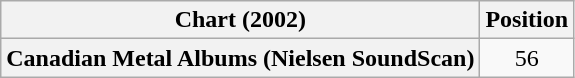<table class="wikitable plainrowheaders" style="text-align:center">
<tr>
<th scope="col">Chart (2002)</th>
<th scope="col">Position</th>
</tr>
<tr>
<th scope="row">Canadian Metal Albums (Nielsen SoundScan)</th>
<td>56</td>
</tr>
</table>
